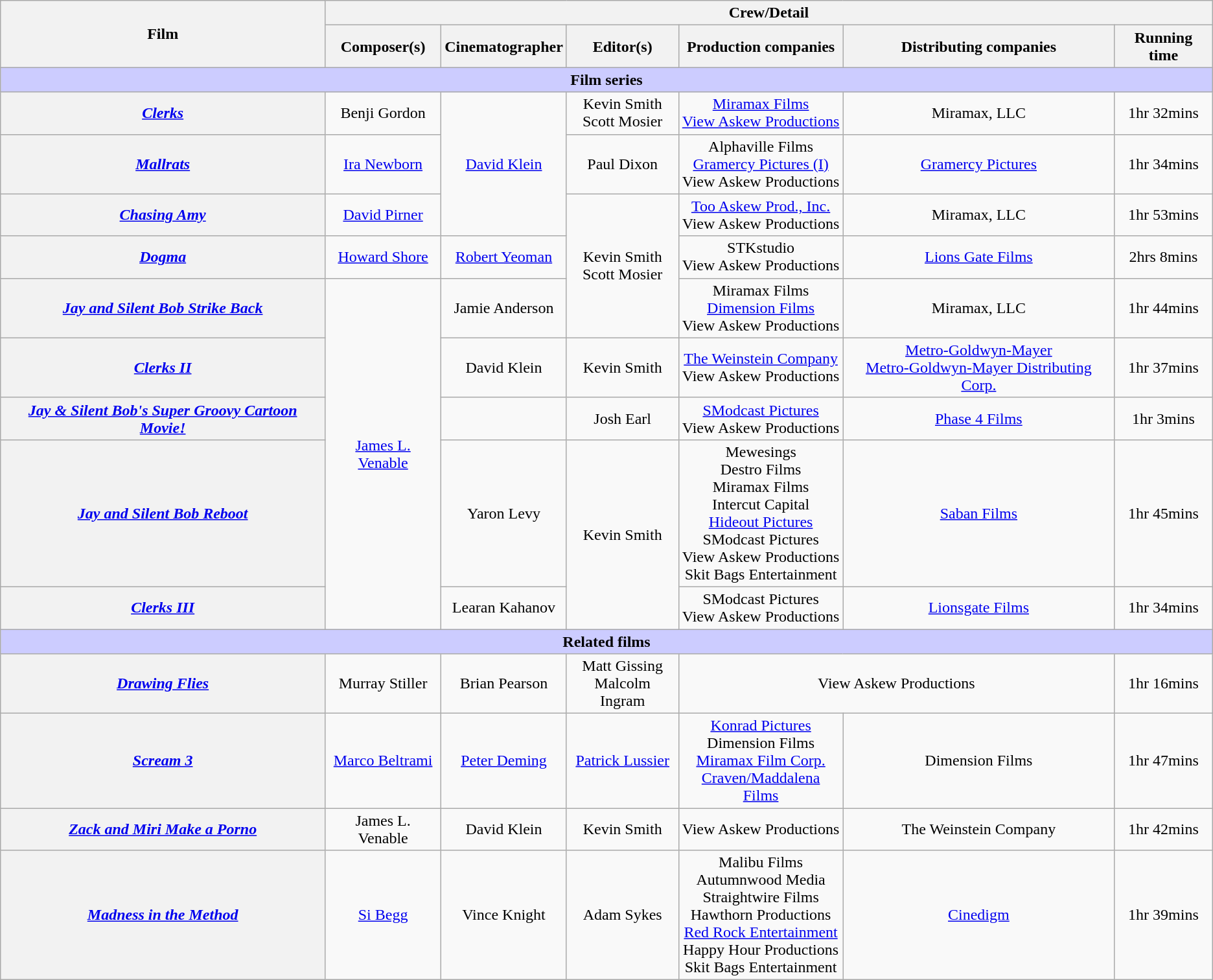<table class="wikitable sortable" style="text-align:center">
<tr>
<th rowspan="2">Film</th>
<th colspan="7">Crew/Detail</th>
</tr>
<tr>
<th>Composer(s)</th>
<th>Cinematographer</th>
<th>Editor(s)</th>
<th>Production companies</th>
<th>Distributing companies</th>
<th>Running time</th>
</tr>
<tr>
<th colspan="7" style="background-color:#ccccff;">Film series</th>
</tr>
<tr>
<th><a href='#'><em>Clerks</em></a></th>
<td>Benji Gordon</td>
<td rowspan="3"><a href='#'>David Klein</a></td>
<td>Kevin Smith<br>Scott Mosier</td>
<td><a href='#'>Miramax Films</a><br><a href='#'>View Askew Productions</a></td>
<td>Miramax, LLC</td>
<td>1hr 32mins</td>
</tr>
<tr>
<th><em><a href='#'>Mallrats</a></em></th>
<td><a href='#'>Ira Newborn</a></td>
<td>Paul Dixon</td>
<td>Alphaville Films<br><a href='#'>Gramercy Pictures (I)</a><br>View Askew Productions</td>
<td><a href='#'>Gramercy Pictures</a></td>
<td>1hr 34mins</td>
</tr>
<tr>
<th><em><a href='#'>Chasing Amy</a></em></th>
<td><a href='#'>David Pirner</a></td>
<td rowspan="3">Kevin Smith<br>Scott Mosier</td>
<td><a href='#'>Too Askew Prod., Inc.</a><br>View Askew Productions</td>
<td>Miramax, LLC</td>
<td>1hr 53mins</td>
</tr>
<tr>
<th><a href='#'><em>Dogma</em></a></th>
<td><a href='#'>Howard Shore</a></td>
<td><a href='#'>Robert Yeoman</a></td>
<td>STKstudio<br>View Askew Productions</td>
<td><a href='#'>Lions Gate Films</a></td>
<td>2hrs 8mins</td>
</tr>
<tr>
<th><em><a href='#'>Jay and Silent Bob Strike Back</a></em></th>
<td rowspan="5"><a href='#'>James L. Venable</a></td>
<td>Jamie Anderson</td>
<td>Miramax Films<br><a href='#'>Dimension Films</a><br>View Askew Productions</td>
<td>Miramax, LLC</td>
<td>1hr 44mins</td>
</tr>
<tr>
<th><em><a href='#'>Clerks II</a></em></th>
<td>David Klein</td>
<td>Kevin Smith</td>
<td><a href='#'>The Weinstein Company</a><br>View Askew Productions</td>
<td><a href='#'>Metro-Goldwyn-Mayer</a><br><a href='#'>Metro-Goldwyn-Mayer Distributing Corp.</a></td>
<td>1hr 37mins</td>
</tr>
<tr>
<th><em><a href='#'>Jay & Silent Bob's Super Groovy Cartoon Movie!</a></em></th>
<td></td>
<td>Josh Earl</td>
<td><a href='#'>SModcast Pictures</a><br>View Askew Productions</td>
<td><a href='#'>Phase 4 Films</a></td>
<td>1hr 3mins</td>
</tr>
<tr>
<th><em><a href='#'>Jay and Silent Bob Reboot</a></em></th>
<td>Yaron Levy</td>
<td rowspan="2">Kevin Smith</td>
<td>Mewesings<br>Destro Films<br>Miramax Films<br>Intercut Capital<br><a href='#'>Hideout Pictures</a><br>SModcast Pictures<br>View Askew Productions<br>Skit Bags Entertainment</td>
<td><a href='#'>Saban Films</a></td>
<td>1hr 45mins</td>
</tr>
<tr>
<th><em><a href='#'>Clerks III</a></em></th>
<td>Learan Kahanov</td>
<td>SModcast Pictures<br>View Askew Productions</td>
<td><a href='#'>Lionsgate Films</a></td>
<td>1hr 34mins</td>
</tr>
<tr>
<th colspan="7" style="background-color:#ccccff;">Related films</th>
</tr>
<tr>
<th><em><a href='#'>Drawing Flies</a></em></th>
<td>Murray Stiller</td>
<td>Brian Pearson</td>
<td>Matt Gissing<br>Malcolm Ingram</td>
<td colspan="2">View Askew Productions</td>
<td>1hr 16mins</td>
</tr>
<tr>
<th><em><a href='#'>Scream 3</a></em></th>
<td><a href='#'>Marco Beltrami</a></td>
<td><a href='#'>Peter Deming</a></td>
<td><a href='#'>Patrick Lussier</a></td>
<td><a href='#'>Konrad Pictures</a><br>Dimension Films<br><a href='#'>Miramax Film Corp.</a><br><a href='#'>Craven/Maddalena Films</a></td>
<td>Dimension Films</td>
<td>1hr 47mins</td>
</tr>
<tr>
<th><em><a href='#'>Zack and Miri Make a Porno</a></em></th>
<td>James L. Venable</td>
<td>David Klein</td>
<td>Kevin Smith</td>
<td>View Askew Productions</td>
<td>The Weinstein Company</td>
<td>1hr 42mins</td>
</tr>
<tr>
<th><em><a href='#'>Madness in the Method</a></em></th>
<td><a href='#'>Si Begg</a></td>
<td>Vince Knight</td>
<td>Adam Sykes</td>
<td>Malibu Films<br>Autumnwood Media<br>Straightwire Films<br>Hawthorn Productions<br><a href='#'>Red Rock Entertainment</a><br>Happy Hour Productions<br>Skit Bags Entertainment</td>
<td><a href='#'>Cinedigm</a></td>
<td>1hr 39mins</td>
</tr>
</table>
